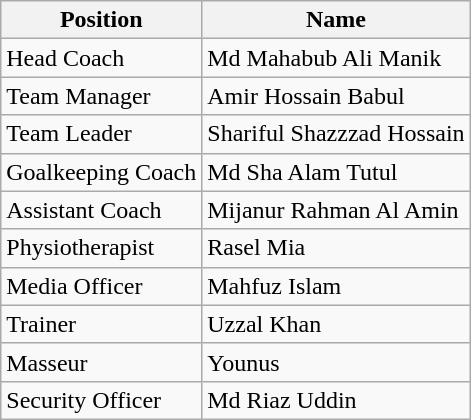<table class="wikitable" style="text-align:left">
<tr>
<th>Position</th>
<th>Name</th>
</tr>
<tr>
<td>Head Coach</td>
<td> Md Mahabub Ali Manik</td>
</tr>
<tr>
<td>Team Manager</td>
<td> Amir Hossain Babul</td>
</tr>
<tr>
<td>Team Leader</td>
<td> Shariful Shazzzad Hossain</td>
</tr>
<tr>
<td>Goalkeeping Coach</td>
<td> Md Sha Alam Tutul</td>
</tr>
<tr>
<td>Assistant Coach</td>
<td> Mijanur Rahman Al Amin</td>
</tr>
<tr>
<td>Physiotherapist</td>
<td> Rasel Mia</td>
</tr>
<tr>
<td>Media Officer</td>
<td> Mahfuz Islam</td>
</tr>
<tr>
<td>Trainer</td>
<td> Uzzal Khan</td>
</tr>
<tr>
<td>Masseur</td>
<td> Younus</td>
</tr>
<tr>
<td>Security Officer</td>
<td> Md Riaz Uddin</td>
</tr>
</table>
